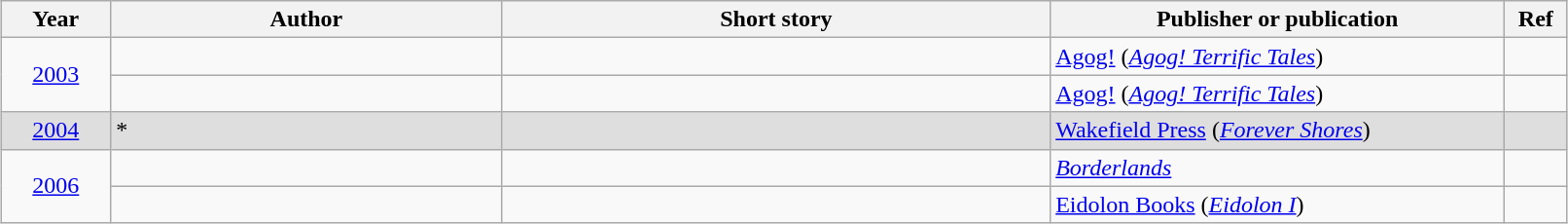<table class="sortable wikitable" width="85%" cellpadding="5" style="margin: 1em auto 1em auto">
<tr>
<th width="7%">Year</th>
<th width="25%">Author</th>
<th width="35%">Short story</th>
<th width="29%">Publisher or publication</th>
<th width="4%" class="unsortable">Ref</th>
</tr>
<tr>
<td rowspan="2" align="center"><a href='#'>2003</a></td>
<td></td>
<td></td>
<td><a href='#'>Agog!</a> (<em><a href='#'>Agog! Terrific Tales</a></em>)</td>
<td></td>
</tr>
<tr>
<td></td>
<td></td>
<td><a href='#'>Agog!</a> (<em><a href='#'>Agog! Terrific Tales</a></em>)</td>
<td></td>
</tr>
<tr style="background:#dfdede;">
<td align="center"><a href='#'>2004</a></td>
<td>*</td>
<td></td>
<td><a href='#'>Wakefield Press</a> (<em><a href='#'>Forever Shores</a></em>)</td>
<td></td>
</tr>
<tr>
<td rowspan="2" align="center"><a href='#'>2006</a></td>
<td></td>
<td></td>
<td><em><a href='#'>Borderlands</a></em></td>
<td></td>
</tr>
<tr>
<td></td>
<td></td>
<td><a href='#'>Eidolon Books</a> (<em><a href='#'>Eidolon I</a></em>)</td>
<td></td>
</tr>
</table>
